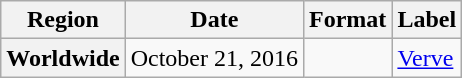<table class="wikitable plainrowheaders">
<tr>
<th>Region</th>
<th>Date</th>
<th>Format</th>
<th>Label</th>
</tr>
<tr>
<th scope="row">Worldwide</th>
<td>October 21, 2016</td>
<td></td>
<td><a href='#'>Verve</a></td>
</tr>
</table>
